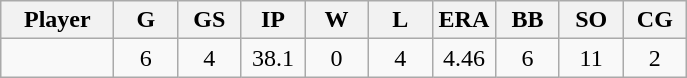<table class="wikitable sortable">
<tr>
<th bgcolor="#DDDDFF" width="16%">Player</th>
<th bgcolor="#DDDDFF" width="9%">G</th>
<th bgcolor="#DDDDFF" width="9%">GS</th>
<th bgcolor="#DDDDFF" width="9%">IP</th>
<th bgcolor="#DDDDFF" width="9%">W</th>
<th bgcolor="#DDDDFF" width="9%">L</th>
<th bgcolor="#DDDDFF" width="9%">ERA</th>
<th bgcolor="#DDDDFF" width="9%">BB</th>
<th bgcolor="#DDDDFF" width="9%">SO</th>
<th bgcolor="#DDDDFF" width="9%">CG</th>
</tr>
<tr align="center">
<td></td>
<td>6</td>
<td>4</td>
<td>38.1</td>
<td>0</td>
<td>4</td>
<td>4.46</td>
<td>6</td>
<td>11</td>
<td>2</td>
</tr>
</table>
